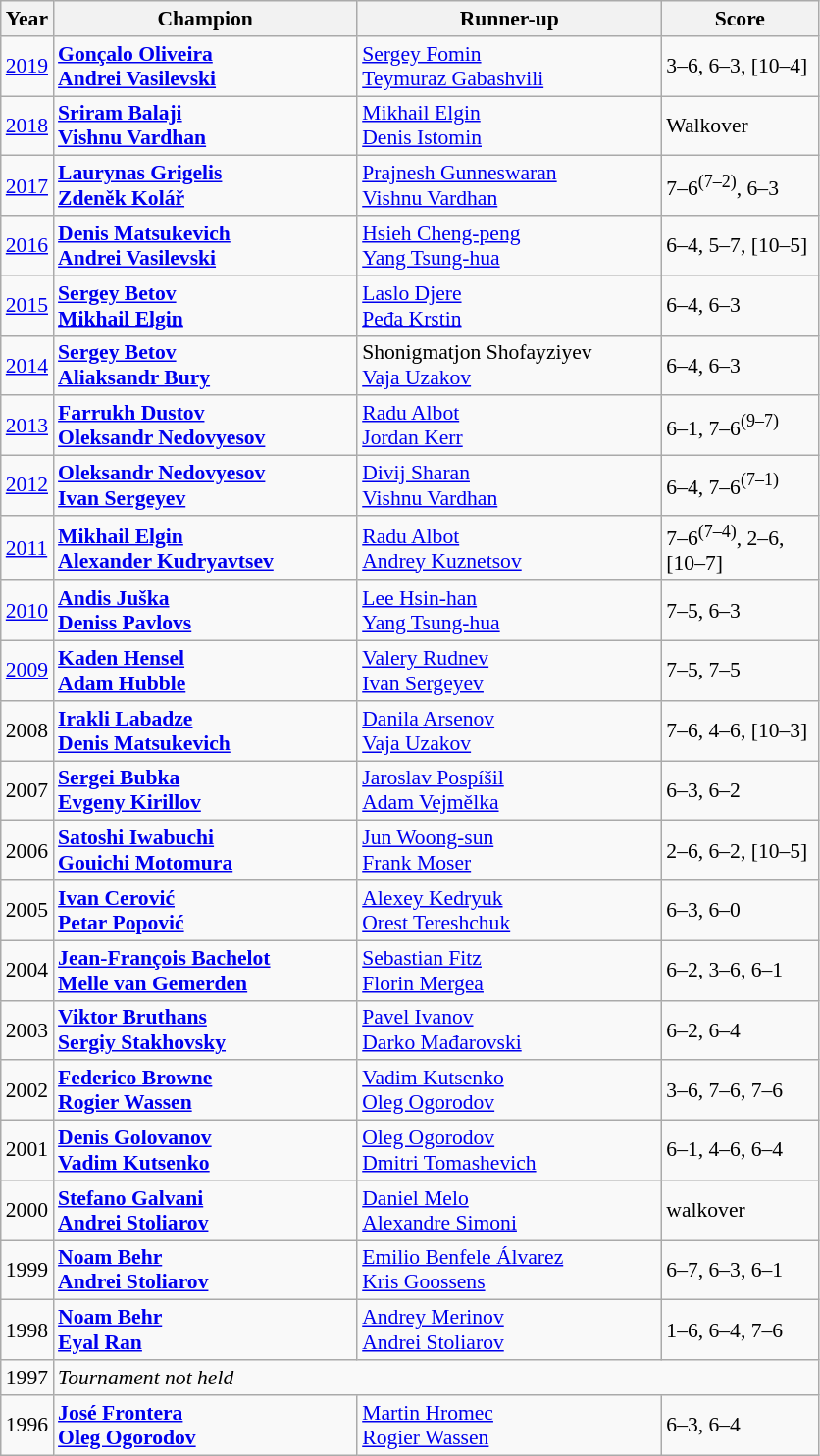<table class="wikitable" style="font-size:90%">
<tr>
<th>Year</th>
<th width="200">Champion</th>
<th width="200">Runner-up</th>
<th width="100">Score</th>
</tr>
<tr>
<td><a href='#'>2019</a></td>
<td> <strong><a href='#'>Gonçalo Oliveira</a></strong><br> <strong><a href='#'>Andrei Vasilevski</a></strong></td>
<td> <a href='#'>Sergey Fomin</a><br> <a href='#'>Teymuraz Gabashvili</a></td>
<td>3–6, 6–3, [10–4]</td>
</tr>
<tr>
<td><a href='#'>2018</a></td>
<td> <strong><a href='#'>Sriram Balaji</a></strong><br> <strong><a href='#'>Vishnu Vardhan</a></strong></td>
<td> <a href='#'>Mikhail Elgin</a><br> <a href='#'>Denis Istomin</a></td>
<td>Walkover</td>
</tr>
<tr>
<td><a href='#'>2017</a></td>
<td> <strong><a href='#'>Laurynas Grigelis</a></strong><br> <strong><a href='#'>Zdeněk Kolář</a></strong></td>
<td> <a href='#'>Prajnesh Gunneswaran</a><br> <a href='#'>Vishnu Vardhan</a></td>
<td>7–6<sup>(7–2)</sup>, 6–3</td>
</tr>
<tr>
<td><a href='#'>2016</a></td>
<td> <strong><a href='#'>Denis Matsukevich</a></strong><br> <strong><a href='#'>Andrei Vasilevski</a></strong></td>
<td> <a href='#'>Hsieh Cheng-peng</a><br> <a href='#'>Yang Tsung-hua</a></td>
<td>6–4, 5–7, [10–5]</td>
</tr>
<tr>
<td><a href='#'>2015</a></td>
<td> <strong><a href='#'>Sergey Betov</a></strong> <br>  <strong><a href='#'>Mikhail Elgin</a></strong></td>
<td> <a href='#'>Laslo Djere</a> <br>  <a href='#'>Peđa Krstin</a></td>
<td>6–4, 6–3</td>
</tr>
<tr>
<td><a href='#'>2014</a></td>
<td> <strong><a href='#'>Sergey Betov</a></strong><br> <strong><a href='#'>Aliaksandr Bury</a></strong></td>
<td> Shonigmatjon Shofayziyev<br> <a href='#'>Vaja Uzakov</a></td>
<td>6–4, 6–3</td>
</tr>
<tr>
<td><a href='#'>2013</a></td>
<td> <strong><a href='#'>Farrukh Dustov</a></strong> <br>  <strong><a href='#'>Oleksandr Nedovyesov</a></strong></td>
<td> <a href='#'>Radu Albot</a> <br>  <a href='#'>Jordan Kerr</a></td>
<td>6–1, 7–6<sup>(9–7)</sup></td>
</tr>
<tr>
<td><a href='#'>2012</a></td>
<td> <strong><a href='#'>Oleksandr Nedovyesov</a></strong> <br>  <strong><a href='#'>Ivan Sergeyev</a></strong></td>
<td> <a href='#'>Divij Sharan</a> <br>  <a href='#'>Vishnu Vardhan</a></td>
<td>6–4, 7–6<sup>(7–1)</sup></td>
</tr>
<tr>
<td><a href='#'>2011</a></td>
<td> <strong><a href='#'>Mikhail Elgin</a></strong> <br>  <strong><a href='#'>Alexander Kudryavtsev</a></strong></td>
<td> <a href='#'>Radu Albot</a> <br>  <a href='#'>Andrey Kuznetsov</a></td>
<td>7–6<sup>(7–4)</sup>, 2–6, [10–7]</td>
</tr>
<tr>
<td><a href='#'>2010</a></td>
<td> <strong><a href='#'>Andis Juška</a></strong> <br>  <strong><a href='#'>Deniss Pavlovs</a></strong></td>
<td> <a href='#'>Lee Hsin-han</a> <br>  <a href='#'>Yang Tsung-hua</a></td>
<td>7–5, 6–3</td>
</tr>
<tr>
<td><a href='#'>2009</a></td>
<td> <strong><a href='#'>Kaden Hensel</a></strong> <br>  <strong><a href='#'>Adam Hubble</a></strong></td>
<td> <a href='#'>Valery Rudnev</a> <br>  <a href='#'>Ivan Sergeyev</a></td>
<td>7–5, 7–5</td>
</tr>
<tr>
<td>2008</td>
<td> <strong><a href='#'>Irakli Labadze</a></strong> <br>  <strong><a href='#'>Denis Matsukevich</a></strong></td>
<td> <a href='#'>Danila Arsenov</a> <br>  <a href='#'>Vaja Uzakov</a></td>
<td>7–6, 4–6, [10–3]</td>
</tr>
<tr>
<td>2007</td>
<td> <strong><a href='#'>Sergei Bubka</a></strong> <br>  <strong><a href='#'>Evgeny Kirillov</a></strong></td>
<td> <a href='#'>Jaroslav Pospíšil</a> <br>  <a href='#'>Adam Vejmělka</a></td>
<td>6–3, 6–2</td>
</tr>
<tr>
<td>2006</td>
<td> <strong><a href='#'>Satoshi Iwabuchi</a></strong> <br>  <strong><a href='#'>Gouichi Motomura</a></strong></td>
<td> <a href='#'>Jun Woong-sun</a> <br>  <a href='#'>Frank Moser</a></td>
<td>2–6, 6–2, [10–5]</td>
</tr>
<tr>
<td>2005</td>
<td> <strong><a href='#'>Ivan Cerović</a></strong> <br>  <strong><a href='#'>Petar Popović</a></strong></td>
<td> <a href='#'>Alexey Kedryuk</a> <br>  <a href='#'>Orest Tereshchuk</a></td>
<td>6–3, 6–0</td>
</tr>
<tr>
<td>2004</td>
<td> <strong><a href='#'>Jean-François Bachelot</a></strong> <br>  <strong><a href='#'>Melle van Gemerden</a></strong></td>
<td> <a href='#'>Sebastian Fitz</a> <br>  <a href='#'>Florin Mergea</a></td>
<td>6–2, 3–6, 6–1</td>
</tr>
<tr>
<td>2003</td>
<td> <strong><a href='#'>Viktor Bruthans</a></strong> <br>  <strong><a href='#'>Sergiy Stakhovsky</a></strong></td>
<td> <a href='#'>Pavel Ivanov</a> <br>  <a href='#'>Darko Mađarovski</a></td>
<td>6–2, 6–4</td>
</tr>
<tr>
<td>2002</td>
<td> <strong><a href='#'>Federico Browne</a></strong> <br>  <strong><a href='#'>Rogier Wassen</a></strong></td>
<td> <a href='#'>Vadim Kutsenko</a> <br>  <a href='#'>Oleg Ogorodov</a></td>
<td>3–6, 7–6, 7–6</td>
</tr>
<tr>
<td>2001</td>
<td> <strong><a href='#'>Denis Golovanov</a></strong> <br>  <strong><a href='#'>Vadim Kutsenko</a></strong></td>
<td> <a href='#'>Oleg Ogorodov</a> <br>  <a href='#'>Dmitri Tomashevich</a></td>
<td>6–1, 4–6, 6–4</td>
</tr>
<tr>
<td>2000</td>
<td> <strong><a href='#'>Stefano Galvani</a></strong> <br>  <strong><a href='#'>Andrei Stoliarov</a></strong></td>
<td> <a href='#'>Daniel Melo</a> <br>  <a href='#'>Alexandre Simoni</a></td>
<td>walkover</td>
</tr>
<tr>
<td>1999</td>
<td> <strong><a href='#'>Noam Behr</a></strong> <br>  <strong><a href='#'>Andrei Stoliarov</a></strong></td>
<td> <a href='#'>Emilio Benfele Álvarez</a> <br>  <a href='#'>Kris Goossens</a></td>
<td>6–7, 6–3, 6–1</td>
</tr>
<tr>
<td>1998</td>
<td> <strong><a href='#'>Noam Behr</a></strong> <br>  <strong><a href='#'>Eyal Ran</a></strong></td>
<td> <a href='#'>Andrey Merinov</a> <br>  <a href='#'>Andrei Stoliarov</a></td>
<td>1–6, 6–4, 7–6</td>
</tr>
<tr>
<td>1997</td>
<td colspan="3" style="background#edf3fe;"><em>Tournament not held</em></td>
</tr>
<tr>
<td>1996</td>
<td> <strong><a href='#'>José Frontera</a></strong> <br>  <strong><a href='#'>Oleg Ogorodov</a></strong></td>
<td> <a href='#'>Martin Hromec</a> <br>  <a href='#'>Rogier Wassen</a></td>
<td>6–3, 6–4</td>
</tr>
</table>
